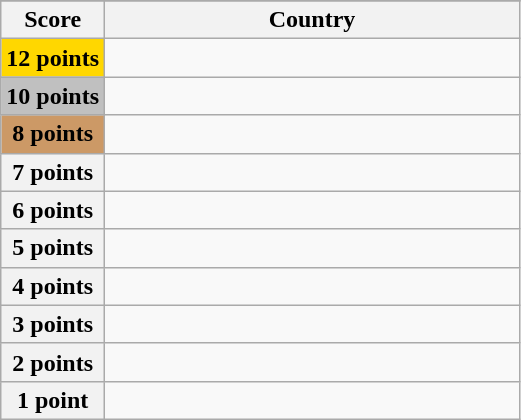<table class="wikitable">
<tr>
</tr>
<tr>
<th scope="col" width="20%">Score</th>
<th scope="col">Country</th>
</tr>
<tr>
<th scope="row" style="background:gold">12 points</th>
<td></td>
</tr>
<tr>
<th scope="row" style="background:silver">10 points</th>
<td></td>
</tr>
<tr>
<th scope="row" style="background:#CC9966">8 points</th>
<td></td>
</tr>
<tr>
<th scope="row">7 points</th>
<td></td>
</tr>
<tr>
<th scope="row">6 points</th>
<td></td>
</tr>
<tr>
<th scope="row">5 points</th>
<td></td>
</tr>
<tr>
<th scope="row">4 points</th>
<td></td>
</tr>
<tr>
<th scope="row">3 points</th>
<td></td>
</tr>
<tr>
<th scope="row">2 points</th>
<td></td>
</tr>
<tr>
<th scope="row">1 point</th>
<td></td>
</tr>
</table>
